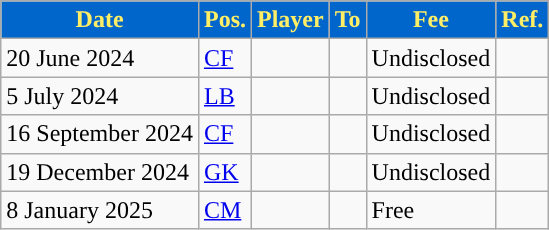<table class="wikitable plainrowheaders sortable">
<tr>
<th style="background:#0066cb; color:#fe6; ">Date</th>
<th style="background:#0066cb; color:#fe6; ">Pos.</th>
<th style="background:#0066cb; color:#fe6; ">Player</th>
<th style="background:#0066cb; color:#fe6; ">To</th>
<th style="background:#0066cb; color:#fe6; ">Fee</th>
<th style="background:#0066cb; color:#fe6; ">Ref.</th>
</tr>
<tr>
<td>20 June 2024</td>
<td><a href='#'>CF</a></td>
<td></td>
<td></td>
<td>Undisclosed</td>
<td></td>
</tr>
<tr>
<td>5 July 2024</td>
<td><a href='#'>LB</a></td>
<td></td>
<td></td>
<td>Undisclosed</td>
<td></td>
</tr>
<tr>
<td>16 September 2024</td>
<td><a href='#'>CF</a></td>
<td></td>
<td></td>
<td>Undisclosed</td>
<td></td>
</tr>
<tr>
<td>19 December 2024</td>
<td><a href='#'>GK</a></td>
<td></td>
<td></td>
<td>Undisclosed</td>
<td></td>
</tr>
<tr>
<td>8 January 2025</td>
<td><a href='#'>CM</a></td>
<td></td>
<td></td>
<td>Free</td>
<td></td>
</tr>
</table>
